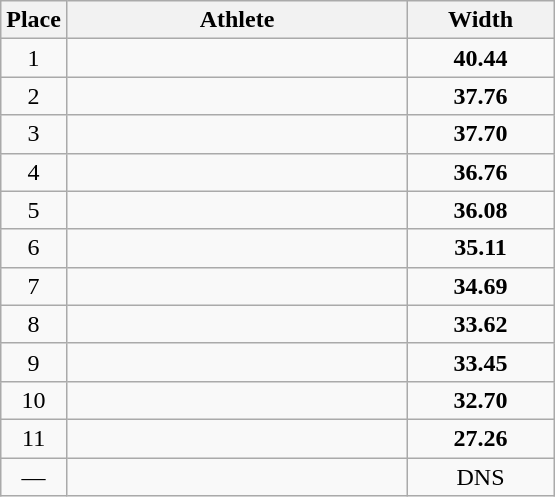<table class=wikitable style="text-align:center">
<tr>
<th width=20>Place</th>
<th width=220>Athlete</th>
<th width=90>Width</th>
</tr>
<tr>
<td>1</td>
<td align=left></td>
<td><strong>40.44</strong></td>
</tr>
<tr>
<td>2</td>
<td align=left></td>
<td><strong>37.76</strong></td>
</tr>
<tr>
<td>3</td>
<td align=left></td>
<td><strong>37.70</strong></td>
</tr>
<tr>
<td>4</td>
<td align=left></td>
<td><strong>36.76</strong></td>
</tr>
<tr>
<td>5</td>
<td align=left></td>
<td><strong>36.08</strong></td>
</tr>
<tr>
<td>6</td>
<td align=left></td>
<td><strong>35.11</strong></td>
</tr>
<tr>
<td>7</td>
<td align=left></td>
<td><strong>34.69</strong></td>
</tr>
<tr>
<td>8</td>
<td align=left></td>
<td><strong>33.62</strong></td>
</tr>
<tr>
<td>9</td>
<td align=left></td>
<td><strong>33.45</strong></td>
</tr>
<tr>
<td>10</td>
<td align=left></td>
<td><strong>32.70</strong></td>
</tr>
<tr>
<td>11</td>
<td align=left></td>
<td><strong>27.26</strong></td>
</tr>
<tr>
<td>—</td>
<td align=left></td>
<td>DNS</td>
</tr>
</table>
